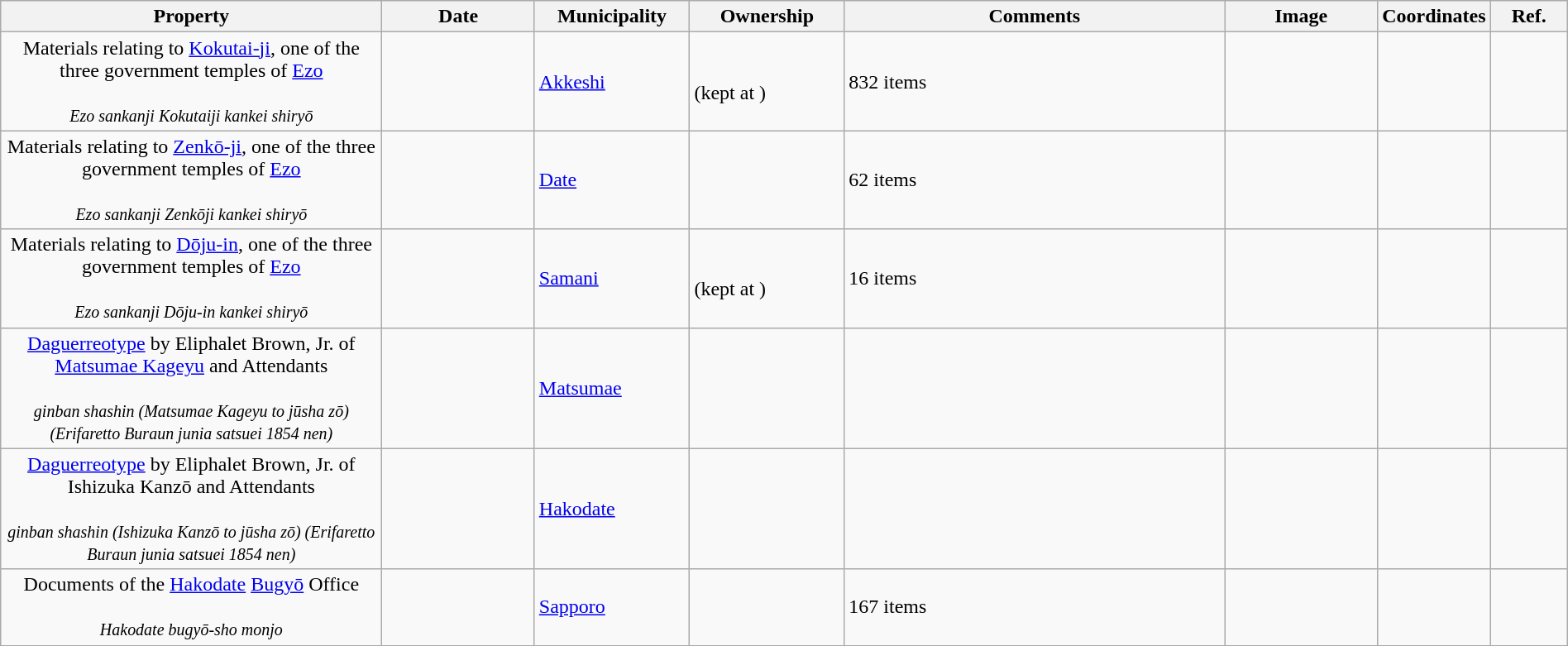<table class="wikitable sortable"  style="width:100%;">
<tr>
<th width="25%" align="left">Property</th>
<th width="10%" align="left" data-sort-type="number">Date</th>
<th width="10%" align="left">Municipality</th>
<th width="10%" align="left">Ownership</th>
<th width="25%" align="left" class="unsortable">Comments</th>
<th width="10%" align="left" class="unsortable">Image</th>
<th width="5%" align="left" class="unsortable">Coordinates</th>
<th width="5%" align="left" class="unsortable">Ref.</th>
</tr>
<tr>
<td align="center">Materials relating to <a href='#'>Kokutai-ji</a>, one of the three government temples of <a href='#'>Ezo</a><br><br><small><em>Ezo sankanji Kokutaiji kankei shiryō</em></small></td>
<td></td>
<td><a href='#'>Akkeshi</a></td>
<td><br>(kept at )</td>
<td>832 items</td>
<td></td>
<td></td>
<td></td>
</tr>
<tr>
<td align="center">Materials relating to <a href='#'>Zenkō-ji</a>, one of the three government temples of <a href='#'>Ezo</a><br><br><small><em>Ezo sankanji Zenkōji kankei shiryō</em></small></td>
<td></td>
<td><a href='#'>Date</a></td>
<td></td>
<td>62 items</td>
<td></td>
<td></td>
<td></td>
</tr>
<tr>
<td align="center">Materials relating to <a href='#'>Dōju-in</a>, one of the three government temples of <a href='#'>Ezo</a><br><br><small><em>Ezo sankanji Dōju-in kankei shiryō</em></small></td>
<td></td>
<td><a href='#'>Samani</a></td>
<td><br>(kept at )</td>
<td>16 items</td>
<td></td>
<td></td>
<td></td>
</tr>
<tr>
<td align="center"><a href='#'>Daguerreotype</a> by Eliphalet Brown, Jr. of <a href='#'>Matsumae Kageyu</a> and Attendants<br><br><small><em>ginban shashin (Matsumae Kageyu to jūsha zō) (Erifaretto Buraun junia satsuei 1854 nen)</em></small></td>
<td></td>
<td><a href='#'>Matsumae</a></td>
<td></td>
<td></td>
<td></td>
<td></td>
<td></td>
</tr>
<tr>
<td align="center"><a href='#'>Daguerreotype</a> by Eliphalet Brown, Jr. of Ishizuka Kanzō and Attendants<br><br><small><em>ginban shashin (Ishizuka Kanzō to jūsha zō) (Erifaretto Buraun junia satsuei 1854 nen)</em></small></td>
<td></td>
<td><a href='#'>Hakodate</a></td>
<td></td>
<td></td>
<td></td>
<td></td>
<td></td>
</tr>
<tr>
<td align="center">Documents of the <a href='#'>Hakodate</a> <a href='#'>Bugyō</a> Office<br><br><small><em>Hakodate bugyō-sho monjo</em></small></td>
<td></td>
<td><a href='#'>Sapporo</a></td>
<td></td>
<td>167 items</td>
<td></td>
<td></td>
<td></td>
</tr>
<tr>
</tr>
</table>
